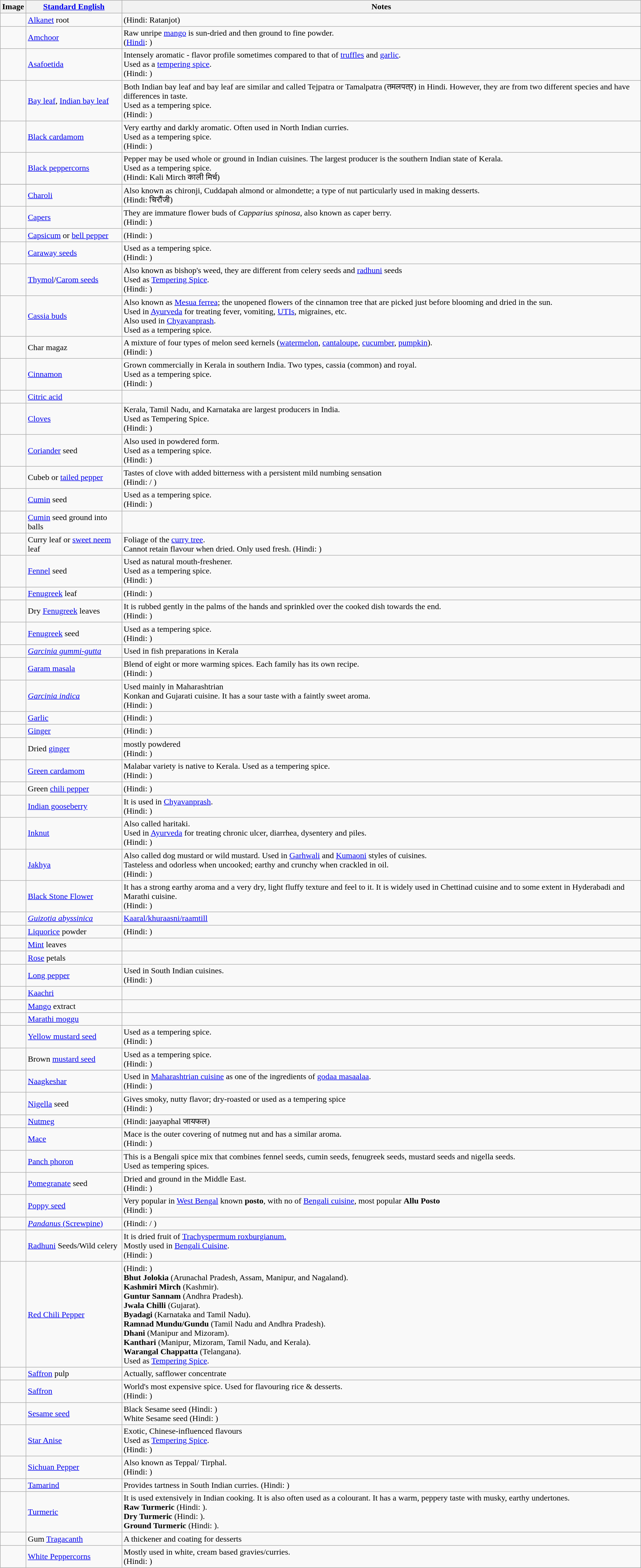<table class="wikitable sortable">
<tr>
<th>Image</th>
<th><a href='#'>Standard English</a></th>
<th>Notes</th>
</tr>
<tr>
<td></td>
<td><a href='#'>Alkanet</a> root</td>
<td>(Hindi: Ratanjot)</td>
</tr>
<tr>
<td></td>
<td><a href='#'>Amchoor</a></td>
<td>Raw unripe <a href='#'>mango</a> is sun-dried and then ground to fine powder.<br>(<a href='#'>Hindi</a>:  )</td>
</tr>
<tr>
<td></td>
<td><a href='#'>Asafoetida</a></td>
<td>Intensely aromatic - flavor profile sometimes compared to that of <a href='#'>truffles</a> and <a href='#'>garlic</a>.<br>Used as a <a href='#'>tempering spice</a>.<br>(Hindi:  )</td>
</tr>
<tr>
<td></td>
<td><a href='#'>Bay leaf</a>, <a href='#'>Indian bay leaf</a></td>
<td>Both Indian bay leaf and bay leaf are similar and called Tejpatra or Tamalpatra (तमलपत्र) in Hindi. However, they are from two different species and have differences in taste.<br>Used as a tempering spice.<br>(Hindi:  )</td>
</tr>
<tr>
<td></td>
<td><a href='#'>Black cardamom</a></td>
<td>Very earthy and darkly aromatic. Often used in North Indian curries.<br>Used as a tempering spice.<br>(Hindi:  )</td>
</tr>
<tr>
<td></td>
<td><a href='#'>Black peppercorns</a></td>
<td>Pepper may be used whole or ground in Indian cuisines. The largest producer is the southern Indian state of Kerala.<br>Used as a tempering spice.<br>(Hindi: Kali Mirch काली मिर्च)</td>
</tr>
<tr>
</tr>
<tr>
<td></td>
<td><a href='#'>Charoli</a></td>
<td>Also known as chironji, Cuddapah almond or almondette; a type of nut particularly used in making desserts.<br>(Hindi:  चिरौंजी)</td>
</tr>
<tr>
<td></td>
<td><a href='#'>Capers</a></td>
<td>They are immature flower buds of <em>Capparius spinosa,</em> also known as caper berry.<br>(Hindi:  )</td>
</tr>
<tr>
<td></td>
<td><a href='#'>Capsicum</a> or <a href='#'>bell pepper</a></td>
<td>(Hindi:  )</td>
</tr>
<tr>
<td></td>
<td><a href='#'>Caraway seeds</a></td>
<td>Used as a tempering spice.<br>(Hindi:  )</td>
</tr>
<tr>
<td></td>
<td><a href='#'>Thymol</a>/<a href='#'>Carom seeds</a></td>
<td>Also known as bishop's weed, they are different from celery seeds and <a href='#'>radhuni</a> seeds<br>Used as <a href='#'>Tempering Spice</a>.<br>(Hindi:  )</td>
</tr>
<tr>
<td></td>
<td><a href='#'>Cassia buds</a></td>
<td>Also known as <a href='#'>Mesua ferrea</a>; the unopened flowers of the cinnamon tree that are picked just before blooming and dried in the sun.<br>Used in <a href='#'>Ayurveda</a> for treating fever, vomiting, <a href='#'>UTIs</a>, migraines, etc.<br>Also used in <a href='#'>Chyavanprash</a>.<br>Used as a tempering spice.</td>
</tr>
<tr>
<td></td>
<td>Char magaz</td>
<td>A mixture of four types of melon seed kernels (<a href='#'>watermelon</a>, <a href='#'>cantaloupe</a>, <a href='#'>cucumber</a>, <a href='#'>pumpkin</a>).<br>(Hindi:  )</td>
</tr>
<tr>
<td></td>
<td><a href='#'>Cinnamon</a></td>
<td>Grown commercially in Kerala in southern India. Two types, cassia (common) and royal.<br>Used as a tempering spice.<br>(Hindi:  )</td>
</tr>
<tr>
<td></td>
<td><a href='#'>Citric acid</a></td>
<td></td>
</tr>
<tr>
<td></td>
<td><a href='#'>Cloves</a></td>
<td>Kerala, Tamil Nadu, and Karnataka are largest producers in India.<br>Used as Tempering Spice.<br>(Hindi:  )</td>
</tr>
<tr>
<td></td>
<td><a href='#'>Coriander</a> seed</td>
<td>Also used in powdered form.<br>Used as a tempering spice.<br>(Hindi:  )</td>
</tr>
<tr>
<td></td>
<td>Cubeb or <a href='#'>tailed pepper</a></td>
<td>Tastes of clove with added bitterness with a persistent mild numbing sensation<br>(Hindi:  / )</td>
</tr>
<tr>
<td></td>
<td><a href='#'>Cumin</a> seed</td>
<td>Used as a tempering spice.<br>(Hindi:  )</td>
</tr>
<tr>
<td></td>
<td><a href='#'>Cumin</a> seed ground into balls</td>
<td></td>
</tr>
<tr>
<td></td>
<td>Curry leaf or <a href='#'>sweet neem</a> leaf</td>
<td>Foliage of the <a href='#'>curry tree</a>.<br>Cannot retain flavour when dried. Only used fresh. (Hindi:  )</td>
</tr>
<tr>
<td></td>
<td><a href='#'>Fennel</a> seed</td>
<td>Used as natural mouth-freshener.<br>Used as a tempering spice.<br>(Hindi:  )</td>
</tr>
<tr>
<td></td>
<td><a href='#'>Fenugreek</a> leaf</td>
<td>(Hindi:  )</td>
</tr>
<tr>
<td></td>
<td>Dry <a href='#'>Fenugreek</a> leaves</td>
<td>It is rubbed gently in the palms of the hands and sprinkled over the cooked dish towards the end.<br>(Hindi:  )</td>
</tr>
<tr>
<td></td>
<td><a href='#'>Fenugreek</a> seed</td>
<td>Used as a tempering spice.<br>(Hindi:  )</td>
</tr>
<tr>
<td></td>
<td><a href='#'><em>Garcinia gummi-gutta</em></a></td>
<td>Used in fish preparations in Kerala</td>
</tr>
<tr>
<td></td>
<td><a href='#'>Garam masala</a></td>
<td>Blend of eight or more warming spices. Each family has its own recipe.<br>(Hindi:  )</td>
</tr>
<tr>
<td></td>
<td><em><a href='#'>Garcinia indica</a></em></td>
<td>Used mainly in Maharashtrian<br>Konkan and Gujarati cuisine. It has a sour taste with a faintly sweet aroma.<br>(Hindi:  )</td>
</tr>
<tr>
<td></td>
<td><a href='#'>Garlic</a></td>
<td>(Hindi:  )</td>
</tr>
<tr>
<td></td>
<td><a href='#'>Ginger</a></td>
<td>(Hindi:  )</td>
</tr>
<tr>
<td></td>
<td>Dried <a href='#'>ginger</a></td>
<td>mostly powdered<br>(Hindi:  )</td>
</tr>
<tr>
<td></td>
<td><a href='#'>Green cardamom</a></td>
<td>Malabar variety is native to Kerala. Used as a tempering spice.<br>(Hindi:  )</td>
</tr>
<tr>
<td></td>
<td>Green <a href='#'>chili pepper</a></td>
<td>(Hindi:  )</td>
</tr>
<tr>
<td></td>
<td><a href='#'>Indian gooseberry</a></td>
<td>It is used in <a href='#'>Chyavanprash</a>.<br>(Hindi:  )</td>
</tr>
<tr>
<td></td>
<td><a href='#'>Inknut</a></td>
<td>Also called haritaki.<br>Used in <a href='#'>Ayurveda</a> for treating chronic ulcer, diarrhea, dysentery and piles.<br>(Hindi:  )</td>
</tr>
<tr>
<td></td>
<td><a href='#'>Jakhya</a></td>
<td>Also called dog mustard or wild mustard. Used in <a href='#'>Garhwali</a> and <a href='#'>Kumaoni</a> styles of cuisines.<br>Tasteless and odorless when uncooked; earthy and crunchy when crackled in oil.<br>(Hindi:  )</td>
</tr>
<tr>
<td></td>
<td><a href='#'>Black Stone Flower</a></td>
<td>It has a strong earthy aroma and a very dry, light fluffy texture and feel to it. It is widely used in Chettinad cuisine and to some extent in Hyderabadi and Marathi cuisine.<br>(Hindi:  )</td>
</tr>
<tr>
<td></td>
<td><em><a href='#'>Guizotia abyssinica</a></em></td>
<td><a href='#'>Kaaral/khuraasni/raamtill</a></td>
</tr>
<tr>
<td></td>
<td><a href='#'>Liquorice</a> powder</td>
<td>(Hindi:  )</td>
</tr>
<tr>
<td></td>
<td><a href='#'>Mint</a> leaves</td>
<td></td>
</tr>
<tr>
<td></td>
<td><a href='#'>Rose</a> petals</td>
<td></td>
</tr>
<tr>
<td></td>
<td><a href='#'>Long pepper</a></td>
<td>Used in South Indian cuisines.<br>(Hindi:  )</td>
</tr>
<tr>
<td></td>
<td><a href='#'>Kaachri</a></td>
<td></td>
</tr>
<tr>
<td></td>
<td><a href='#'>Mango</a> extract</td>
<td></td>
</tr>
<tr>
<td></td>
<td><a href='#'>Marathi moggu</a></td>
<td></td>
</tr>
<tr>
<td></td>
<td><a href='#'>Yellow mustard seed</a></td>
<td>Used as a tempering spice.<br>(Hindi:  )</td>
</tr>
<tr>
<td></td>
<td>Brown <a href='#'>mustard seed</a></td>
<td>Used as a tempering spice.<br>(Hindi:  )</td>
</tr>
<tr>
<td></td>
<td><a href='#'>Naagkeshar</a></td>
<td>Used in <a href='#'>Maharashtrian cuisine</a> as one of the ingredients of <a href='#'>godaa masaalaa</a>.<br>(Hindi:  )</td>
</tr>
<tr>
<td></td>
<td><a href='#'>Nigella</a> seed</td>
<td>Gives smoky, nutty flavor; dry-roasted or used as a tempering spice<br>(Hindi:  )</td>
</tr>
<tr>
<td></td>
<td><a href='#'>Nutmeg</a></td>
<td>(Hindi: jaayaphal जायफल)</td>
</tr>
<tr>
<td></td>
<td><a href='#'>Mace</a></td>
<td>Mace is the outer covering of nutmeg nut and has a similar aroma.<br>(Hindi:  )</td>
</tr>
<tr>
<td></td>
<td><a href='#'>Panch phoron</a></td>
<td>This is a Bengali spice mix that combines fennel seeds, cumin seeds, fenugreek seeds, mustard seeds and nigella seeds.<br>Used as tempering spices.</td>
</tr>
<tr>
<td></td>
<td><a href='#'>Pomegranate</a> seed</td>
<td>Dried and ground in the Middle East.<br>(Hindi:  )</td>
</tr>
<tr>
<td></td>
<td><a href='#'>Poppy seed</a></td>
<td>Very popular in <a href='#'>West Bengal</a> known <strong>posto</strong>, with no of <a href='#'>Bengali cuisine</a>, most popular <strong>Allu Posto</strong><br>(Hindi:  )</td>
</tr>
<tr>
<td></td>
<td><a href='#'><em>Pandanus</em> (Screwpine)</a></td>
<td>(Hindi:  /  )</td>
</tr>
<tr>
<td></td>
<td><a href='#'>Radhuni</a> Seeds/Wild celery</td>
<td>It is dried fruit of <a href='#'>Trachyspermum roxburgianum.</a><br>Mostly used in <a href='#'>Bengali Cuisine</a>.<br>(Hindi:  )</td>
</tr>
<tr>
<td></td>
<td><a href='#'>Red Chili Pepper</a></td>
<td>(Hindi:  )<br><strong>Bhut Jolokia</strong> (Arunachal Pradesh, Assam, Manipur, and Nagaland).<br><strong>Kashmiri</strong> <strong>Mirch</strong> (Kashmir).<br><strong>Guntur Sannam</strong> (Andhra Pradesh).<br><strong>Jwala Chilli</strong> (Gujarat).<br><strong>Byadagi</strong> (Karnataka and Tamil Nadu).<br><strong>Ramnad Mundu/Gundu</strong> (Tamil Nadu and Andhra Pradesh).<br><strong>Dhani</strong> (Manipur and Mizoram).<br><strong>Kanthari</strong> (Manipur, Mizoram, Tamil Nadu, and Kerala).<br><strong>Warangal Chappatta</strong> (Telangana).<br>Used as <a href='#'>Tempering Spice</a>.</td>
</tr>
<tr>
<td></td>
<td><a href='#'>Saffron</a> pulp</td>
<td>Actually, safflower concentrate</td>
</tr>
<tr>
<td></td>
<td><a href='#'>Saffron</a></td>
<td>World's most expensive spice. Used for flavouring rice & desserts.<br>(Hindi:  )</td>
</tr>
<tr>
<td></td>
<td><a href='#'>Sesame seed</a></td>
<td>Black Sesame seed (Hindi:  )<br>White Sesame seed (Hindi:  )</td>
</tr>
<tr>
<td></td>
<td><a href='#'>Star Anise</a></td>
<td>Exotic, Chinese-influenced flavours<br>Used as <a href='#'>Tempering Spice</a>.<br>(Hindi:  )</td>
</tr>
<tr>
<td></td>
<td><a href='#'>Sichuan Pepper</a></td>
<td>Also known as Teppal/ Tirphal.<br>(Hindi:  )</td>
</tr>
<tr>
<td></td>
<td><a href='#'>Tamarind</a></td>
<td>Provides tartness in South Indian curries. (Hindi:  )</td>
</tr>
<tr>
<td></td>
<td><a href='#'>Turmeric</a></td>
<td>It is used extensively in Indian cooking. It is also often used as a colourant. It has a warm, peppery taste with musky, earthy undertones.<br><strong>Raw Turmeric</strong>  (Hindi:  ).<br><strong>Dry Turmeric</strong> (Hindi:  ).<br><strong>Ground Turmeric</strong> (Hindi:  ).</td>
</tr>
<tr>
<td></td>
<td>Gum <a href='#'>Tragacanth</a></td>
<td>A thickener and coating for desserts</td>
</tr>
<tr>
<td></td>
<td><a href='#'>White Peppercorns</a></td>
<td>Mostly used in white, cream based gravies/curries.<br>(Hindi:  )</td>
</tr>
</table>
